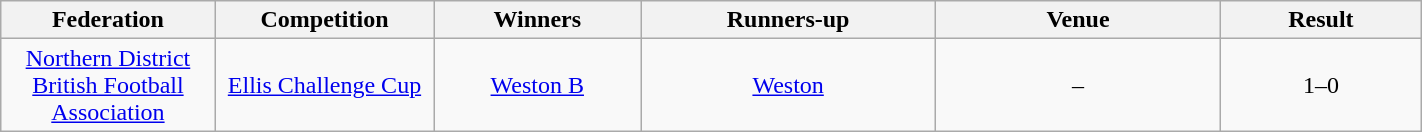<table class="wikitable" width="75%">
<tr>
<th style="width:10em">Federation</th>
<th style="width:10em">Competition</th>
<th style="width:10em">Winners</th>
<th style="width:15em">Runners-up</th>
<th style="width:15em">Venue</th>
<th style="width:10em">Result</th>
</tr>
<tr>
<td align="center"><a href='#'>Northern District British Football Association</a></td>
<td align="center"><a href='#'>Ellis Challenge Cup</a></td>
<td align="center"><a href='#'>Weston B</a></td>
<td align="center"><a href='#'>Weston</a></td>
<td align="center">–</td>
<td align="center">1–0</td>
</tr>
</table>
